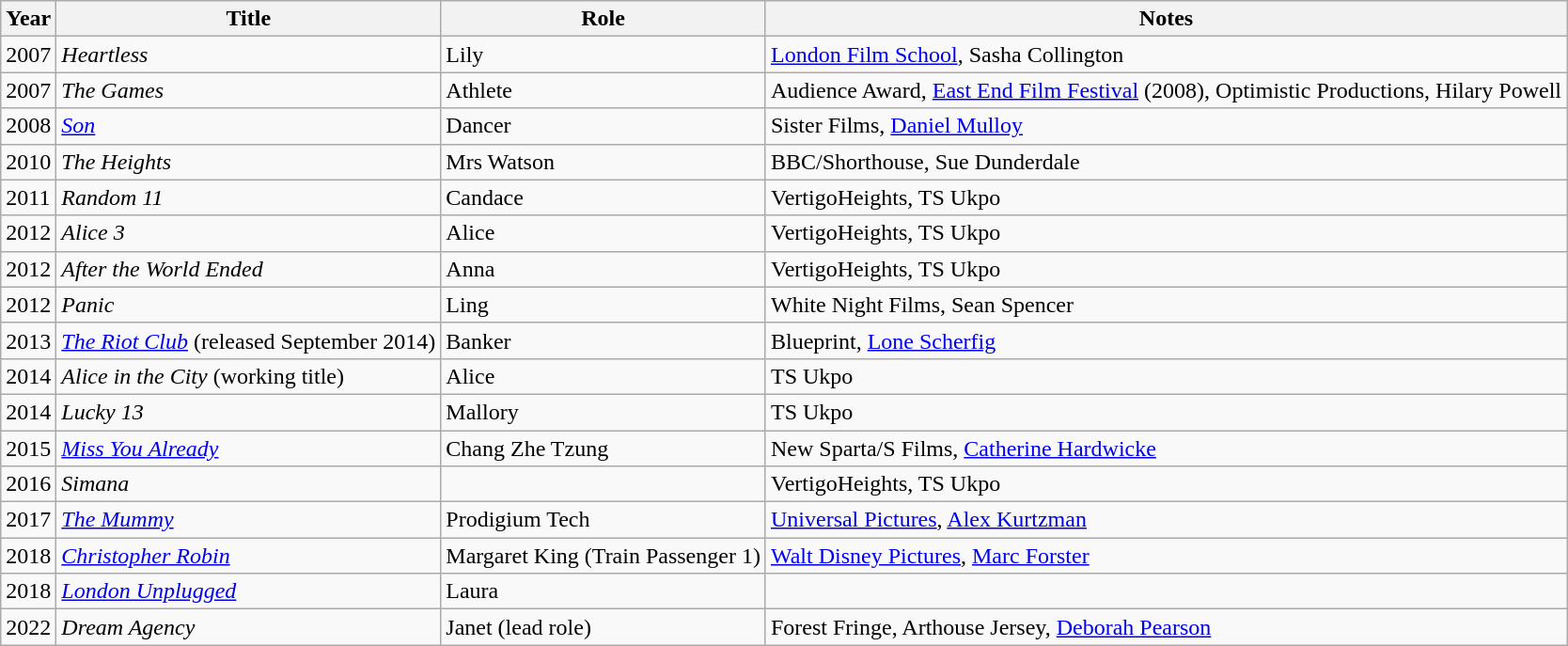<table class="wikitable sortable">
<tr>
<th>Year</th>
<th>Title</th>
<th>Role</th>
<th>Notes</th>
</tr>
<tr>
<td>2007</td>
<td><em>Heartless</em></td>
<td>Lily</td>
<td><a href='#'>London Film School</a>, Sasha Collington</td>
</tr>
<tr>
<td>2007</td>
<td><em>The Games</em></td>
<td>Athlete</td>
<td>Audience Award, <a href='#'>East End Film Festival</a> (2008), Optimistic Productions, Hilary Powell</td>
</tr>
<tr>
<td>2008</td>
<td><em><a href='#'>Son</a></em></td>
<td>Dancer</td>
<td>Sister Films, <a href='#'>Daniel Mulloy</a></td>
</tr>
<tr>
<td>2010</td>
<td><em>The Heights</em></td>
<td>Mrs Watson</td>
<td>BBC/Shorthouse, Sue Dunderdale</td>
</tr>
<tr>
<td>2011</td>
<td><em>Random 11</em></td>
<td>Candace</td>
<td>VertigoHeights, TS Ukpo</td>
</tr>
<tr>
<td>2012</td>
<td><em>Alice 3</em></td>
<td>Alice</td>
<td>VertigoHeights, TS Ukpo</td>
</tr>
<tr>
<td>2012</td>
<td><em>After the World Ended</em></td>
<td>Anna</td>
<td>VertigoHeights, TS Ukpo</td>
</tr>
<tr>
<td>2012</td>
<td><em>Panic</em></td>
<td>Ling</td>
<td>White Night Films, Sean Spencer</td>
</tr>
<tr>
<td>2013</td>
<td><em><a href='#'>The Riot Club</a></em> (released September 2014)</td>
<td>Banker</td>
<td>Blueprint, <a href='#'>Lone Scherfig</a></td>
</tr>
<tr>
<td>2014</td>
<td><em>Alice in the City</em> (working title)</td>
<td>Alice</td>
<td>TS Ukpo</td>
</tr>
<tr>
<td>2014</td>
<td><em>Lucky 13</em></td>
<td>Mallory</td>
<td>TS Ukpo</td>
</tr>
<tr>
<td>2015</td>
<td><em><a href='#'>Miss You Already</a></em></td>
<td>Chang Zhe Tzung</td>
<td>New Sparta/S Films, <a href='#'>Catherine Hardwicke</a></td>
</tr>
<tr>
<td>2016</td>
<td><em>Simana</em></td>
<td></td>
<td>VertigoHeights, TS Ukpo</td>
</tr>
<tr>
<td>2017</td>
<td><em><a href='#'>The Mummy</a></em></td>
<td>Prodigium Tech</td>
<td><a href='#'>Universal Pictures</a>, <a href='#'>Alex Kurtzman</a></td>
</tr>
<tr>
<td>2018</td>
<td><em><a href='#'>Christopher Robin</a></em></td>
<td>Margaret King (Train Passenger 1)</td>
<td><a href='#'>Walt Disney Pictures</a>, <a href='#'>Marc Forster</a></td>
</tr>
<tr>
<td>2018</td>
<td><em><a href='#'>London Unplugged</a></em></td>
<td>Laura</td>
<td></td>
</tr>
<tr>
<td>2022</td>
<td><em>Dream Agency</em></td>
<td>Janet (lead role)</td>
<td>Forest Fringe, Arthouse Jersey, <a href='#'>Deborah Pearson</a></td>
</tr>
</table>
